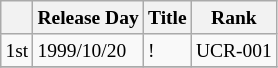<table class=wikitable style="font-size:small">
<tr>
<th></th>
<th>Release Day</th>
<th>Title</th>
<th>Rank</th>
</tr>
<tr>
<td>1st</td>
<td>1999/10/20</td>
<td>!</td>
<td>UCR-001</td>
</tr>
<tr>
</tr>
</table>
